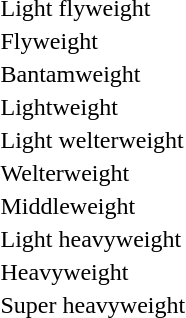<table>
<tr>
<td rowspan=2>Light flyweight<br></td>
<td rowspan=2></td>
<td rowspan=2></td>
<td></td>
</tr>
<tr>
<td></td>
</tr>
<tr>
<td rowspan=2>Flyweight<br></td>
<td rowspan=2></td>
<td rowspan=2></td>
<td></td>
</tr>
<tr>
<td></td>
</tr>
<tr>
<td rowspan=2>Bantamweight<br></td>
<td rowspan=2></td>
<td rowspan=2></td>
<td></td>
</tr>
<tr>
<td></td>
</tr>
<tr>
<td rowspan=2>Lightweight<br></td>
<td rowspan=2></td>
<td rowspan=2></td>
<td></td>
</tr>
<tr>
<td></td>
</tr>
<tr>
<td rowspan=2>Light welterweight<br></td>
<td rowspan=2></td>
<td rowspan=2></td>
<td></td>
</tr>
<tr>
<td></td>
</tr>
<tr>
<td rowspan=2>Welterweight<br></td>
<td rowspan=2></td>
<td rowspan=2></td>
<td></td>
</tr>
<tr>
<td></td>
</tr>
<tr>
<td rowspan=2>Middleweight<br></td>
<td rowspan=2></td>
<td rowspan=2></td>
<td></td>
</tr>
<tr>
<td></td>
</tr>
<tr>
<td rowspan=2>Light heavyweight<br></td>
<td rowspan=2></td>
<td rowspan=2></td>
<td></td>
</tr>
<tr>
<td></td>
</tr>
<tr>
<td rowspan=2>Heavyweight<br></td>
<td rowspan=2></td>
<td rowspan=2></td>
<td></td>
</tr>
<tr>
<td></td>
</tr>
<tr>
<td rowspan=2>Super heavyweight<br></td>
<td rowspan=2></td>
<td rowspan=2></td>
<td></td>
</tr>
<tr>
<td></td>
</tr>
</table>
